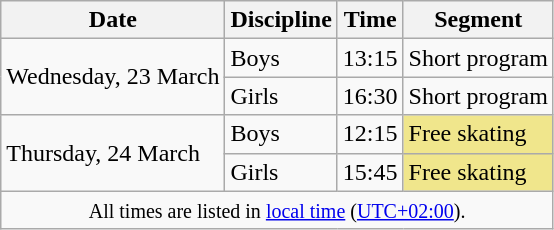<table class="wikitable">
<tr>
<th>Date</th>
<th>Discipline</th>
<th>Time</th>
<th>Segment</th>
</tr>
<tr>
<td rowspan=2>Wednesday, 23 March</td>
<td>Boys</td>
<td>13:15</td>
<td>Short program</td>
</tr>
<tr>
<td>Girls</td>
<td>16:30</td>
<td>Short program</td>
</tr>
<tr>
<td rowspan=2>Thursday, 24 March</td>
<td>Boys</td>
<td>12:15</td>
<td bgcolor=#f0e68c>Free skating</td>
</tr>
<tr>
<td>Girls</td>
<td>15:45</td>
<td bgcolor=#f0e68c>Free skating</td>
</tr>
<tr>
<td colspan=4 align=center><small> All times are listed in <a href='#'>local time</a> (<a href='#'>UTC+02:00</a>). </small></td>
</tr>
</table>
